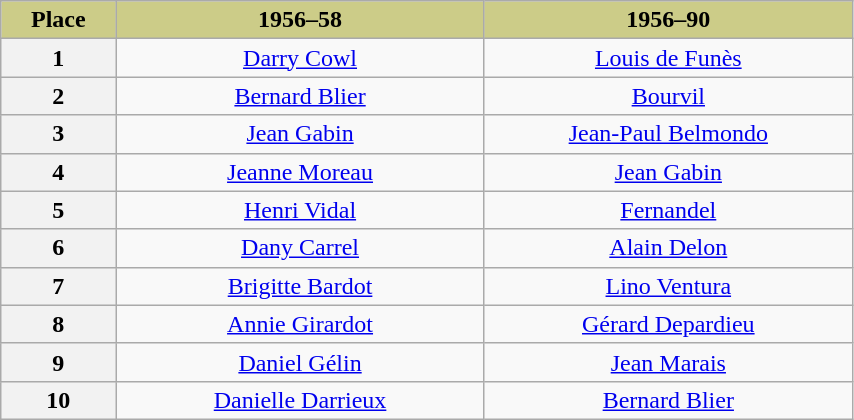<table class="wikitable" width="45%" style="text-align:center">
<tr>
<th scope="col" style="background:#CC8" width="5%">Place</th>
<th scope="col" style="background:#CC8" width="20%">1956–58</th>
<th scope="col" style="background:#CC8" width="20%">1956–90</th>
</tr>
<tr>
<th>1</th>
<td><a href='#'>Darry Cowl</a></td>
<td><a href='#'>Louis de Funès</a></td>
</tr>
<tr>
<th>2</th>
<td><a href='#'>Bernard Blier</a></td>
<td><a href='#'>Bourvil</a></td>
</tr>
<tr>
<th>3</th>
<td><a href='#'>Jean Gabin</a></td>
<td><a href='#'>Jean-Paul Belmondo</a></td>
</tr>
<tr>
<th>4</th>
<td><a href='#'>Jeanne Moreau</a></td>
<td><a href='#'>Jean Gabin</a></td>
</tr>
<tr>
<th>5</th>
<td><a href='#'>Henri Vidal</a></td>
<td><a href='#'>Fernandel</a></td>
</tr>
<tr>
<th>6</th>
<td><a href='#'>Dany Carrel</a></td>
<td><a href='#'>Alain Delon</a></td>
</tr>
<tr>
<th>7</th>
<td><a href='#'>Brigitte Bardot</a></td>
<td><a href='#'>Lino Ventura</a></td>
</tr>
<tr>
<th>8</th>
<td><a href='#'>Annie Girardot</a></td>
<td><a href='#'>Gérard Depardieu</a></td>
</tr>
<tr>
<th>9</th>
<td><a href='#'>Daniel Gélin</a></td>
<td><a href='#'>Jean Marais</a></td>
</tr>
<tr>
<th>10</th>
<td><a href='#'>Danielle Darrieux</a></td>
<td><a href='#'>Bernard Blier</a></td>
</tr>
</table>
